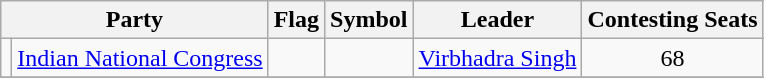<table class="wikitable" style="text-align:center">
<tr>
<th colspan="2">Party</th>
<th>Flag</th>
<th>Symbol</th>
<th>Leader</th>
<th>Contesting Seats</th>
</tr>
<tr>
<td></td>
<td><a href='#'>Indian National Congress</a></td>
<td></td>
<td></td>
<td><a href='#'>Virbhadra Singh</a></td>
<td>68</td>
</tr>
<tr>
</tr>
</table>
